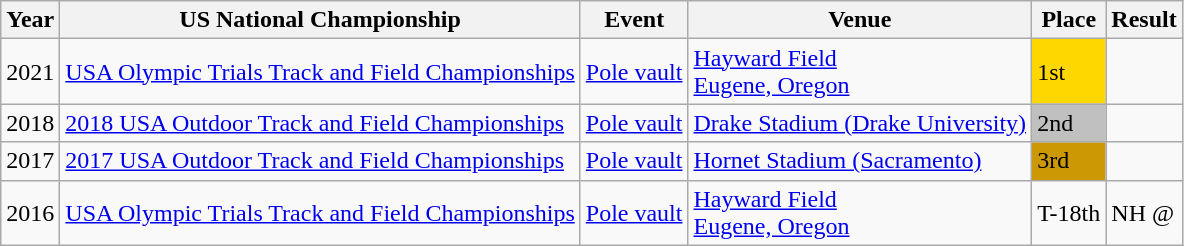<table class="wikitable">
<tr>
<th>Year</th>
<th>US National Championship</th>
<th>Event</th>
<th>Venue</th>
<th>Place</th>
<th>Result</th>
</tr>
<tr>
<td>2021</td>
<td><a href='#'>USA Olympic Trials Track and Field Championships</a></td>
<td><a href='#'>Pole vault</a></td>
<td><a href='#'>Hayward Field</a><br><a href='#'>Eugene, Oregon</a></td>
<td bgcolor="gold">1st</td>
<td></td>
</tr>
<tr>
<td>2018</td>
<td><a href='#'>2018 USA Outdoor Track and Field Championships</a></td>
<td><a href='#'>Pole vault</a></td>
<td><a href='#'>Drake Stadium (Drake University)</a></td>
<td bgcolor=silver>2nd</td>
<td></td>
</tr>
<tr>
<td>2017</td>
<td><a href='#'>2017 USA Outdoor Track and Field Championships</a></td>
<td><a href='#'>Pole vault</a></td>
<td><a href='#'>Hornet Stadium (Sacramento)</a></td>
<td bgcolor=cc9905>3rd</td>
<td></td>
</tr>
<tr>
<td>2016</td>
<td><a href='#'>USA Olympic Trials Track and Field Championships</a></td>
<td><a href='#'>Pole vault</a></td>
<td><a href='#'>Hayward Field</a><br><a href='#'>Eugene, Oregon</a></td>
<td>T-18th</td>
<td>NH @ </td>
</tr>
</table>
